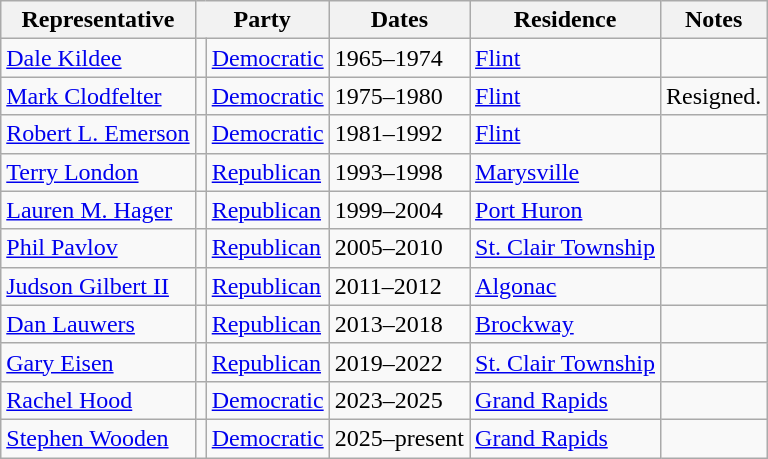<table class=wikitable>
<tr valign=bottom>
<th>Representative</th>
<th colspan="2">Party</th>
<th>Dates</th>
<th>Residence</th>
<th>Notes</th>
</tr>
<tr>
<td><a href='#'>Dale Kildee</a></td>
<td bgcolor=></td>
<td><a href='#'>Democratic</a></td>
<td>1965–1974</td>
<td><a href='#'>Flint</a></td>
<td></td>
</tr>
<tr>
<td><a href='#'>Mark Clodfelter</a></td>
<td bgcolor=></td>
<td><a href='#'>Democratic</a></td>
<td>1975–1980</td>
<td><a href='#'>Flint</a></td>
<td>Resigned.</td>
</tr>
<tr>
<td><a href='#'>Robert L. Emerson</a></td>
<td bgcolor=></td>
<td><a href='#'>Democratic</a></td>
<td>1981–1992</td>
<td><a href='#'>Flint</a></td>
<td></td>
</tr>
<tr>
<td><a href='#'>Terry London</a></td>
<td bgcolor=></td>
<td><a href='#'>Republican</a></td>
<td>1993–1998</td>
<td><a href='#'>Marysville</a></td>
<td></td>
</tr>
<tr>
<td><a href='#'>Lauren M. Hager</a></td>
<td bgcolor=></td>
<td><a href='#'>Republican</a></td>
<td>1999–2004</td>
<td><a href='#'>Port Huron</a></td>
<td></td>
</tr>
<tr>
<td><a href='#'>Phil Pavlov</a></td>
<td bgcolor=></td>
<td><a href='#'>Republican</a></td>
<td>2005–2010</td>
<td><a href='#'>St. Clair Township</a></td>
<td></td>
</tr>
<tr>
<td><a href='#'>Judson Gilbert II</a></td>
<td bgcolor=></td>
<td><a href='#'>Republican</a></td>
<td>2011–2012</td>
<td><a href='#'>Algonac</a></td>
<td></td>
</tr>
<tr>
<td><a href='#'>Dan Lauwers</a></td>
<td bgcolor=></td>
<td><a href='#'>Republican</a></td>
<td>2013–2018</td>
<td><a href='#'>Brockway</a></td>
<td></td>
</tr>
<tr>
<td><a href='#'>Gary Eisen</a></td>
<td bgcolor=></td>
<td><a href='#'>Republican</a></td>
<td>2019–2022</td>
<td><a href='#'>St. Clair Township</a></td>
<td></td>
</tr>
<tr>
<td><a href='#'>Rachel Hood</a></td>
<td bgcolor=></td>
<td><a href='#'>Democratic</a></td>
<td>2023–2025</td>
<td><a href='#'>Grand Rapids</a></td>
<td></td>
</tr>
<tr>
<td><a href='#'>Stephen Wooden</a></td>
<td bgcolor=></td>
<td><a href='#'>Democratic</a></td>
<td>2025–present</td>
<td><a href='#'>Grand Rapids</a></td>
<td></td>
</tr>
</table>
